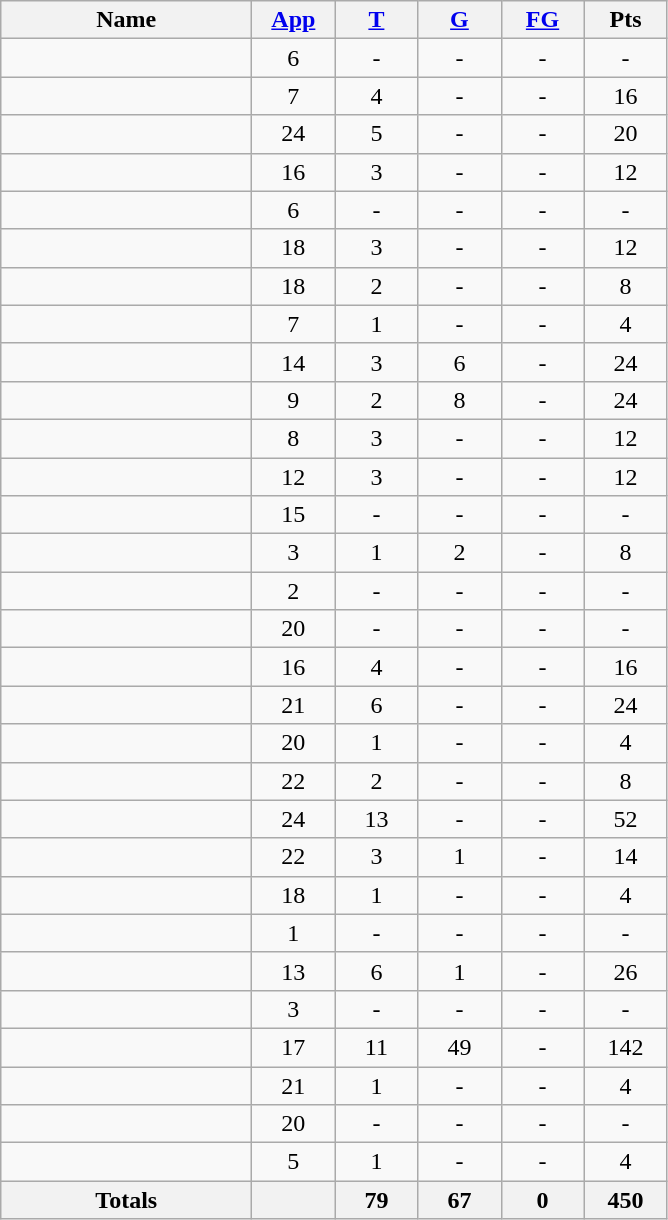<table class="wikitable sortable" style="text-align: center;">
<tr>
<th style="width:10em">Name</th>
<th style="width:3em"><a href='#'>App</a></th>
<th style="width:3em"><a href='#'>T</a></th>
<th style="width:3em"><a href='#'>G</a></th>
<th style="width:3em"><a href='#'>FG</a></th>
<th style="width:3em">Pts</th>
</tr>
<tr>
<td style="text-align:left;"></td>
<td>6</td>
<td>-</td>
<td>-</td>
<td>-</td>
<td>-</td>
</tr>
<tr>
<td style="text-align:left;"></td>
<td>7</td>
<td>4</td>
<td>-</td>
<td>-</td>
<td>16</td>
</tr>
<tr>
<td style="text-align:left;"></td>
<td>24</td>
<td>5</td>
<td>-</td>
<td>-</td>
<td>20</td>
</tr>
<tr>
<td style="text-align:left;"></td>
<td>16</td>
<td>3</td>
<td>-</td>
<td>-</td>
<td>12</td>
</tr>
<tr>
<td style="text-align:left;"></td>
<td>6</td>
<td>-</td>
<td>-</td>
<td>-</td>
<td>-</td>
</tr>
<tr>
<td style="text-align:left;"></td>
<td>18</td>
<td>3</td>
<td>-</td>
<td>-</td>
<td>12</td>
</tr>
<tr>
<td style="text-align:left;"></td>
<td>18</td>
<td>2</td>
<td>-</td>
<td>-</td>
<td>8</td>
</tr>
<tr>
<td style="text-align:left;"></td>
<td>7</td>
<td>1</td>
<td>-</td>
<td>-</td>
<td>4</td>
</tr>
<tr>
<td style="text-align:left;"></td>
<td>14</td>
<td>3</td>
<td>6</td>
<td>-</td>
<td>24</td>
</tr>
<tr>
<td style="text-align:left;"></td>
<td>9</td>
<td>2</td>
<td>8</td>
<td>-</td>
<td>24</td>
</tr>
<tr>
<td style="text-align:left;"></td>
<td>8</td>
<td>3</td>
<td>-</td>
<td>-</td>
<td>12</td>
</tr>
<tr>
<td style="text-align:left;"></td>
<td>12</td>
<td>3</td>
<td>-</td>
<td>-</td>
<td>12</td>
</tr>
<tr>
<td style="text-align:left;"></td>
<td>15</td>
<td>-</td>
<td>-</td>
<td>-</td>
<td>-</td>
</tr>
<tr>
<td style="text-align:left;"></td>
<td>3</td>
<td>1</td>
<td>2</td>
<td>-</td>
<td>8</td>
</tr>
<tr>
<td style="text-align:left;"></td>
<td>2</td>
<td>-</td>
<td>-</td>
<td>-</td>
<td>-</td>
</tr>
<tr>
<td style="text-align:left;"></td>
<td>20</td>
<td>-</td>
<td>-</td>
<td>-</td>
<td>-</td>
</tr>
<tr>
<td style="text-align:left;"></td>
<td>16</td>
<td>4</td>
<td>-</td>
<td>-</td>
<td>16</td>
</tr>
<tr>
<td style="text-align:left;"></td>
<td>21</td>
<td>6</td>
<td>-</td>
<td>-</td>
<td>24</td>
</tr>
<tr>
<td style="text-align:left;"></td>
<td>20</td>
<td>1</td>
<td>-</td>
<td>-</td>
<td>4</td>
</tr>
<tr>
<td style="text-align:left;"></td>
<td>22</td>
<td>2</td>
<td>-</td>
<td>-</td>
<td>8</td>
</tr>
<tr>
<td style="text-align:left;"></td>
<td>24</td>
<td>13</td>
<td>-</td>
<td>-</td>
<td>52</td>
</tr>
<tr>
<td style="text-align:left;"></td>
<td>22</td>
<td>3</td>
<td>1</td>
<td>-</td>
<td>14</td>
</tr>
<tr>
<td style="text-align:left;"></td>
<td>18</td>
<td>1</td>
<td>-</td>
<td>-</td>
<td>4</td>
</tr>
<tr>
<td style="text-align:left;"></td>
<td>1</td>
<td>-</td>
<td>-</td>
<td>-</td>
<td>-</td>
</tr>
<tr>
<td style="text-align:left;"></td>
<td>13</td>
<td>6</td>
<td>1</td>
<td>-</td>
<td>26</td>
</tr>
<tr>
<td style="text-align:left;"></td>
<td>3</td>
<td>-</td>
<td>-</td>
<td>-</td>
<td>-</td>
</tr>
<tr>
<td style="text-align:left;"></td>
<td>17</td>
<td>11</td>
<td>49</td>
<td>-</td>
<td>142</td>
</tr>
<tr>
<td style="text-align:left;"></td>
<td>21</td>
<td>1</td>
<td>-</td>
<td>-</td>
<td>4</td>
</tr>
<tr>
<td style="text-align:left;"></td>
<td>20</td>
<td>-</td>
<td>-</td>
<td>-</td>
<td>-</td>
</tr>
<tr>
<td style="text-align:left;"></td>
<td>5</td>
<td>1</td>
<td>-</td>
<td>-</td>
<td>4</td>
</tr>
<tr class="sortbottom">
<th>Totals</th>
<th></th>
<th>79</th>
<th>67</th>
<th>0</th>
<th>450</th>
</tr>
</table>
